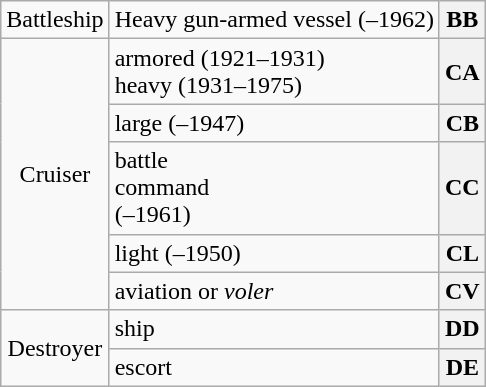<table class="wikitable">
<tr>
<td>Battleship</td>
<td>Heavy gun-armed vessel (–1962)</td>
<th>BB</th>
</tr>
<tr>
<td align="center" rowspan="5">Cruiser</td>
<td>armored (1921–1931)<br>heavy (1931–1975)</td>
<th>CA</th>
</tr>
<tr>
<td>large (–1947)</td>
<th>CB</th>
</tr>
<tr>
<td>battle<br>command<br>(–1961)</td>
<th>CC</th>
</tr>
<tr>
<td>light (–1950)</td>
<th>CL</th>
</tr>
<tr>
<td>aviation or <em>voler</em></td>
<th>CV</th>
</tr>
<tr>
<td align="center" rowspan="2">Destroyer</td>
<td>ship</td>
<th>DD</th>
</tr>
<tr>
<td>escort</td>
<th>DE</th>
</tr>
</table>
